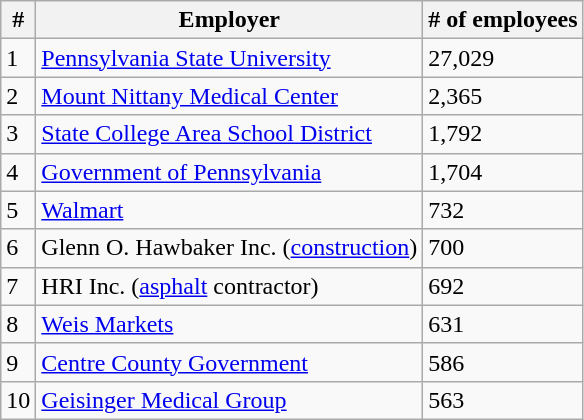<table class="wikitable">
<tr>
<th>#</th>
<th>Employer</th>
<th># of employees</th>
</tr>
<tr>
<td>1</td>
<td><a href='#'>Pennsylvania State University</a></td>
<td>27,029</td>
</tr>
<tr>
<td>2</td>
<td><a href='#'>Mount Nittany Medical Center</a></td>
<td>2,365</td>
</tr>
<tr>
<td>3</td>
<td><a href='#'>State College Area School District</a></td>
<td>1,792</td>
</tr>
<tr>
<td>4</td>
<td><a href='#'>Government of Pennsylvania</a></td>
<td>1,704</td>
</tr>
<tr>
<td>5</td>
<td><a href='#'>Walmart</a></td>
<td>732</td>
</tr>
<tr>
<td>6</td>
<td>Glenn O. Hawbaker Inc. (<a href='#'>construction</a>)</td>
<td>700</td>
</tr>
<tr>
<td>7</td>
<td>HRI Inc. (<a href='#'>asphalt</a> contractor)</td>
<td>692</td>
</tr>
<tr>
<td>8</td>
<td><a href='#'>Weis Markets</a></td>
<td>631</td>
</tr>
<tr>
<td>9</td>
<td><a href='#'>Centre County Government</a></td>
<td>586</td>
</tr>
<tr>
<td>10</td>
<td><a href='#'>Geisinger Medical Group</a></td>
<td>563</td>
</tr>
</table>
